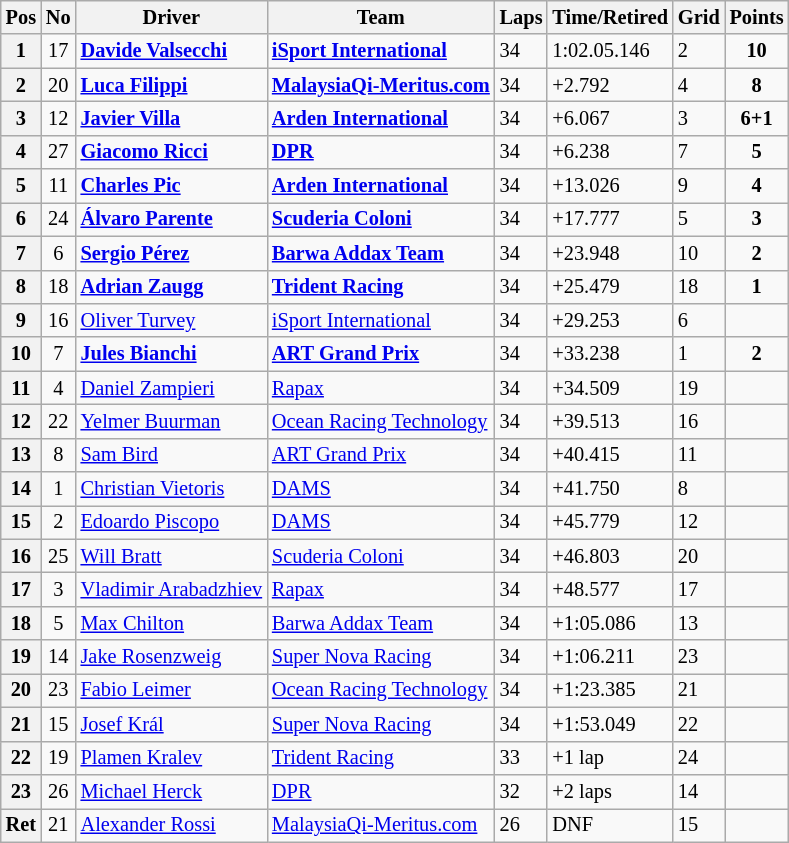<table class="wikitable" style="font-size: 85%">
<tr>
<th>Pos</th>
<th>No</th>
<th>Driver</th>
<th>Team</th>
<th>Laps</th>
<th>Time/Retired</th>
<th>Grid</th>
<th>Points</th>
</tr>
<tr>
<th>1</th>
<td align="center">17</td>
<td> <strong><a href='#'>Davide Valsecchi</a></strong></td>
<td><strong><a href='#'>iSport International</a></strong></td>
<td>34</td>
<td>1:02.05.146</td>
<td>2</td>
<td align="center"><strong>10</strong></td>
</tr>
<tr>
<th>2</th>
<td align="center">20</td>
<td> <strong><a href='#'>Luca Filippi</a></strong></td>
<td><strong><a href='#'>MalaysiaQi-Meritus.com</a></strong></td>
<td>34</td>
<td>+2.792</td>
<td>4</td>
<td align="center"><strong>8</strong></td>
</tr>
<tr>
<th>3</th>
<td align="center">12</td>
<td> <strong><a href='#'>Javier Villa</a></strong></td>
<td><strong><a href='#'>Arden International</a></strong></td>
<td>34</td>
<td>+6.067</td>
<td>3</td>
<td align="center"><strong>6+1</strong></td>
</tr>
<tr>
<th>4</th>
<td align="center">27</td>
<td> <strong><a href='#'>Giacomo Ricci</a></strong></td>
<td><strong><a href='#'>DPR</a></strong></td>
<td>34</td>
<td>+6.238</td>
<td>7</td>
<td align="center"><strong>5</strong></td>
</tr>
<tr>
<th>5</th>
<td align="center">11</td>
<td> <strong><a href='#'>Charles Pic</a></strong></td>
<td><strong><a href='#'>Arden International</a></strong></td>
<td>34</td>
<td>+13.026</td>
<td>9</td>
<td align="center"><strong>4</strong></td>
</tr>
<tr>
<th>6</th>
<td align="center">24</td>
<td> <strong><a href='#'>Álvaro Parente</a></strong></td>
<td><strong><a href='#'>Scuderia Coloni</a></strong></td>
<td>34</td>
<td>+17.777</td>
<td>5</td>
<td align="center"><strong>3</strong></td>
</tr>
<tr>
<th>7</th>
<td align="center">6</td>
<td> <strong><a href='#'>Sergio Pérez</a></strong></td>
<td><strong><a href='#'>Barwa Addax Team</a></strong></td>
<td>34</td>
<td>+23.948</td>
<td>10</td>
<td align="center"><strong>2</strong></td>
</tr>
<tr>
<th>8</th>
<td align="center">18</td>
<td> <strong><a href='#'>Adrian Zaugg</a></strong></td>
<td><strong><a href='#'>Trident Racing</a></strong></td>
<td>34</td>
<td>+25.479</td>
<td>18</td>
<td align="center"><strong>1</strong></td>
</tr>
<tr>
<th>9</th>
<td align="center">16</td>
<td> <a href='#'>Oliver Turvey</a></td>
<td><a href='#'>iSport International</a></td>
<td>34</td>
<td>+29.253</td>
<td>6</td>
<td></td>
</tr>
<tr>
<th>10</th>
<td align="center">7</td>
<td> <strong><a href='#'>Jules Bianchi</a></strong></td>
<td><strong><a href='#'>ART Grand Prix</a></strong></td>
<td>34</td>
<td>+33.238</td>
<td>1</td>
<td align="center"><strong>2</strong></td>
</tr>
<tr>
<th>11</th>
<td align="center">4</td>
<td> <a href='#'>Daniel Zampieri</a></td>
<td><a href='#'>Rapax</a></td>
<td>34</td>
<td>+34.509</td>
<td>19</td>
<td></td>
</tr>
<tr>
<th>12</th>
<td align="center">22</td>
<td> <a href='#'>Yelmer Buurman</a></td>
<td><a href='#'>Ocean Racing Technology</a></td>
<td>34</td>
<td>+39.513</td>
<td>16</td>
<td></td>
</tr>
<tr>
<th>13</th>
<td align="center">8</td>
<td> <a href='#'>Sam Bird</a></td>
<td><a href='#'>ART Grand Prix</a></td>
<td>34</td>
<td>+40.415</td>
<td>11</td>
<td></td>
</tr>
<tr>
<th>14</th>
<td align="center">1</td>
<td> <a href='#'>Christian Vietoris</a></td>
<td><a href='#'>DAMS</a></td>
<td>34</td>
<td>+41.750</td>
<td>8</td>
<td></td>
</tr>
<tr>
<th>15</th>
<td align="center">2</td>
<td> <a href='#'>Edoardo Piscopo</a></td>
<td><a href='#'>DAMS</a></td>
<td>34</td>
<td>+45.779</td>
<td>12</td>
<td></td>
</tr>
<tr>
<th>16</th>
<td align="center">25</td>
<td> <a href='#'>Will Bratt</a></td>
<td><a href='#'>Scuderia Coloni</a></td>
<td>34</td>
<td>+46.803</td>
<td>20</td>
<td></td>
</tr>
<tr>
<th>17</th>
<td align="center">3</td>
<td> <a href='#'>Vladimir Arabadzhiev</a></td>
<td><a href='#'>Rapax</a></td>
<td>34</td>
<td>+48.577</td>
<td>17</td>
<td></td>
</tr>
<tr>
<th>18</th>
<td align="center">5</td>
<td> <a href='#'>Max Chilton</a></td>
<td><a href='#'>Barwa Addax Team</a></td>
<td>34</td>
<td>+1:05.086</td>
<td>13</td>
<td></td>
</tr>
<tr>
<th>19</th>
<td align="center">14</td>
<td> <a href='#'>Jake Rosenzweig</a></td>
<td><a href='#'>Super Nova Racing</a></td>
<td>34</td>
<td>+1:06.211</td>
<td>23</td>
<td></td>
</tr>
<tr>
<th>20</th>
<td align="center">23</td>
<td> <a href='#'>Fabio Leimer</a></td>
<td><a href='#'>Ocean Racing Technology</a></td>
<td>34</td>
<td>+1:23.385</td>
<td>21</td>
<td></td>
</tr>
<tr>
<th>21</th>
<td align="center">15</td>
<td> <a href='#'>Josef Král</a></td>
<td><a href='#'>Super Nova Racing</a></td>
<td>34</td>
<td>+1:53.049</td>
<td>22</td>
</tr>
<tr>
<th>22</th>
<td align="center">19</td>
<td> <a href='#'>Plamen Kralev</a></td>
<td><a href='#'>Trident Racing</a></td>
<td>33</td>
<td>+1 lap</td>
<td>24</td>
<td></td>
</tr>
<tr>
<th>23</th>
<td align="center">26</td>
<td> <a href='#'>Michael Herck</a></td>
<td><a href='#'>DPR</a></td>
<td>32</td>
<td>+2 laps</td>
<td>14</td>
<td></td>
</tr>
<tr>
<th>Ret</th>
<td align="center">21</td>
<td> <a href='#'>Alexander Rossi</a></td>
<td><a href='#'>MalaysiaQi-Meritus.com</a></td>
<td>26</td>
<td>DNF</td>
<td>15</td>
<td></td>
</tr>
</table>
